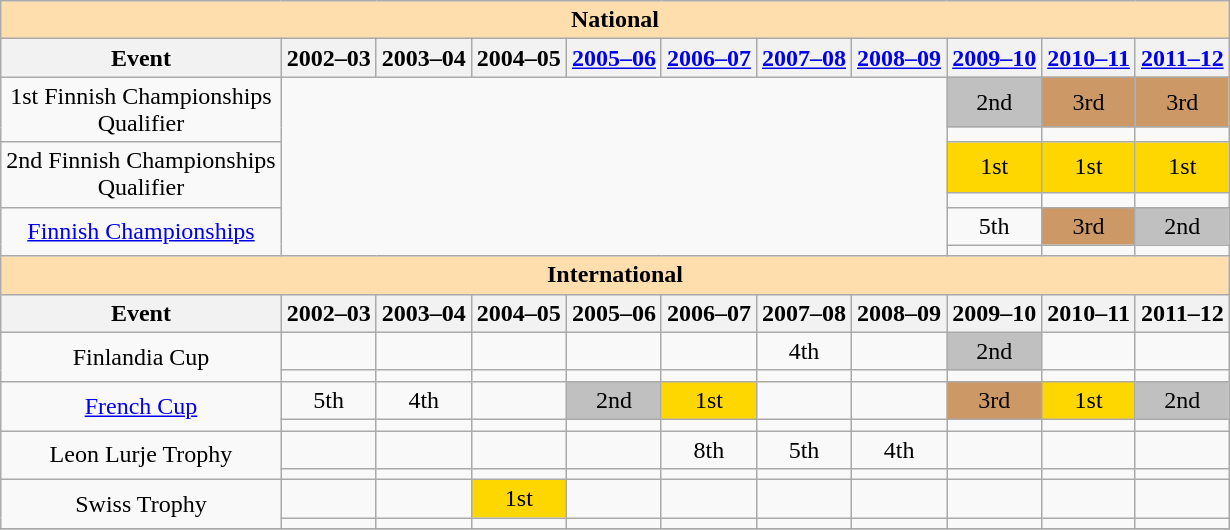<table class="wikitable">
<tr>
<th style="background-color: #ffdead; " colspan="11" align="center"><strong>National</strong></th>
</tr>
<tr>
<th>Event</th>
<th>2002–03</th>
<th>2003–04</th>
<th>2004–05</th>
<th><a href='#'>2005–06</a></th>
<th><a href='#'>2006–07</a></th>
<th><a href='#'>2007–08</a></th>
<th><a href='#'>2008–09</a></th>
<th><a href='#'>2009–10</a></th>
<th><a href='#'>2010–11</a></th>
<th><a href='#'>2011–12</a></th>
</tr>
<tr>
<td align="center" rowspan="2">1st Finnish Championships<br>Qualifier</td>
<td 2002-03 align="center" rowspan="6" colspan="7"></td>
<td 2009-10 align="center" bgcolor="silver">2nd<br></td>
<td 2010-11 align="center" bgcolor="cc9966">3rd<br></td>
<td 2011-12 align="center" bgcolor="cc9966">3rd<br></td>
</tr>
<tr>
<td 2009-10 align="center"></td>
<td 2010-11 align="center"></td>
<td 2011-12 align="center"></td>
</tr>
<tr>
<td align="center" rowspan="2">2nd Finnish Championships<br>Qualifier</td>
<td 2009-10 align="center" bgcolor="gold">1st<br></td>
<td 2010-11 align="center" bgcolor="gold">1st<br></td>
<td 2011-12 align="center" bgcolor="gold">1st<br></td>
</tr>
<tr>
<td 2009-10 align="center"></td>
<td 2010-11 align="center"></td>
<td 2011-12 align="center"></td>
</tr>
<tr>
<td align="center" rowspan="2"><a href='#'>Finnish Championships</a></td>
<td 2009-10 align="center">5th</td>
<td 2010-11 align="center" bgcolor="cc9966">3rd</td>
<td 2011-12 align="center" bgcolor="silver">2nd</td>
</tr>
<tr>
<td 2009-10 align="center"></td>
<td 2010-11 align="center"></td>
<td 2011-12 align="center"></td>
</tr>
<tr>
<th style="background-color: #ffdead; " colspan="11" align=center><strong>International</strong></th>
</tr>
<tr>
<th>Event</th>
<th>2002–03</th>
<th>2003–04</th>
<th>2004–05</th>
<th>2005–06</th>
<th>2006–07</th>
<th>2007–08</th>
<th>2008–09</th>
<th>2009–10</th>
<th>2010–11</th>
<th>2011–12</th>
</tr>
<tr>
<td align="center" rowspan="2">Finlandia Cup</td>
<td 2002-03 align="center"></td>
<td 2003-04 align="center"></td>
<td 2004-05 align="center"></td>
<td 2005-06 align="center"></td>
<td 2006-07 align="center"></td>
<td 2007-08 align="center">4th</td>
<td 2008-09 align="center"></td>
<td 2009-10 align="center" bgcolor="silver">2nd</td>
<td 2010-11 align="center"></td>
<td 2011-12 align="center"></td>
</tr>
<tr>
<td 2002-03 align="center"></td>
<td 2003-04 align="center"></td>
<td 2004-05 align="center"></td>
<td 2005-06 align="center"></td>
<td 2006-07 align="center"></td>
<td 2007-08 align="center"></td>
<td 2008-09 align="center"></td>
<td 2009-10 align="center"></td>
<td 2010-11 align="center"></td>
<td 2011-12 align="center"></td>
</tr>
<tr>
<td align="center" rowspan="2"><a href='#'>French Cup</a></td>
<td 2002-03 align="center">5th</td>
<td 2003-04 align="center">4th</td>
<td 2004-05 align="center"></td>
<td 2005-06 align="center" bgcolor="silver">2nd</td>
<td 2006-07 align="center" bgcolor="gold">1st</td>
<td 2007-08 align="center"></td>
<td 2008-09 align="center"></td>
<td 2009-10 align="center" bgcolor="cc9966">3rd</td>
<td 2010-11 align="center" bgcolor="gold">1st</td>
<td 2011-12 align="center" bgcolor="silver">2nd</td>
</tr>
<tr>
<td 2002-03 align="center"></td>
<td 2003-04 align="center"></td>
<td 2004-05 align="center"></td>
<td 2005-06 align="center"></td>
<td 2006-07 align="center"></td>
<td 2007-08 align="center"></td>
<td 2008-09 align="center"></td>
<td 2009-10 align="center"></td>
<td 2010-11 align="center"></td>
<td 2011-12 align="center"></td>
</tr>
<tr>
<td align="center" rowspan="2">Leon Lurje Trophy</td>
<td 2002-03 align="center"></td>
<td 2003-04 align="center"></td>
<td 2004-05 align="center"></td>
<td 2005-06 align="center"></td>
<td 2006-07 align="center">8th</td>
<td 2007-08 align="center">5th</td>
<td 2008-09 align="center">4th</td>
<td 2009-10 align="center"></td>
<td 2010-11 align="center"></td>
<td 2011-12 align="center"></td>
</tr>
<tr>
<td 2002-03 align="center"></td>
<td 2003-04 align="center"></td>
<td 2004-05 align="center"></td>
<td 2005-06 align="center"></td>
<td 2006-07 align="center"></td>
<td 2007-08 align="center"></td>
<td 2008-09 align="center"></td>
<td 2009-10 align="center"></td>
<td 2010-11 align="center"></td>
<td 2011-12 align="center"></td>
</tr>
<tr>
<td align="center" rowspan="2">Swiss Trophy</td>
<td 2002-03 align="center"></td>
<td 2003-04 align="center"></td>
<td 2004-05 align="center" bgcolor="gold">1st</td>
<td 2005-06 align="center"></td>
<td 2006-07 align="center"></td>
<td 2007-08 align="center"></td>
<td 2008-09 align="center"></td>
<td 2009-10 align="center"></td>
<td 2010-11 align="center"></td>
<td 2011-12 align="center"></td>
</tr>
<tr>
<td 2002-03 align="center"></td>
<td 2003-04 align="center"></td>
<td 2004-05 align="center"></td>
<td 2005-06 align="center"></td>
<td 2006-07 align="center"></td>
<td 2007-08 align="center"></td>
<td 2008-09 align="center"></td>
<td 2009-10 align="center"></td>
<td 2010-11 align="center"></td>
<td 2011-12 align="center"></td>
</tr>
<tr>
</tr>
</table>
